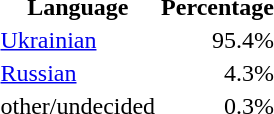<table class="standard">
<tr>
<th>Language</th>
<th>Percentage</th>
</tr>
<tr>
<td><a href='#'>Ukrainian</a></td>
<td align="right">95.4%</td>
</tr>
<tr>
<td><a href='#'>Russian</a></td>
<td align="right">4.3%</td>
</tr>
<tr>
<td>other/undecided</td>
<td align="right">0.3%</td>
</tr>
</table>
